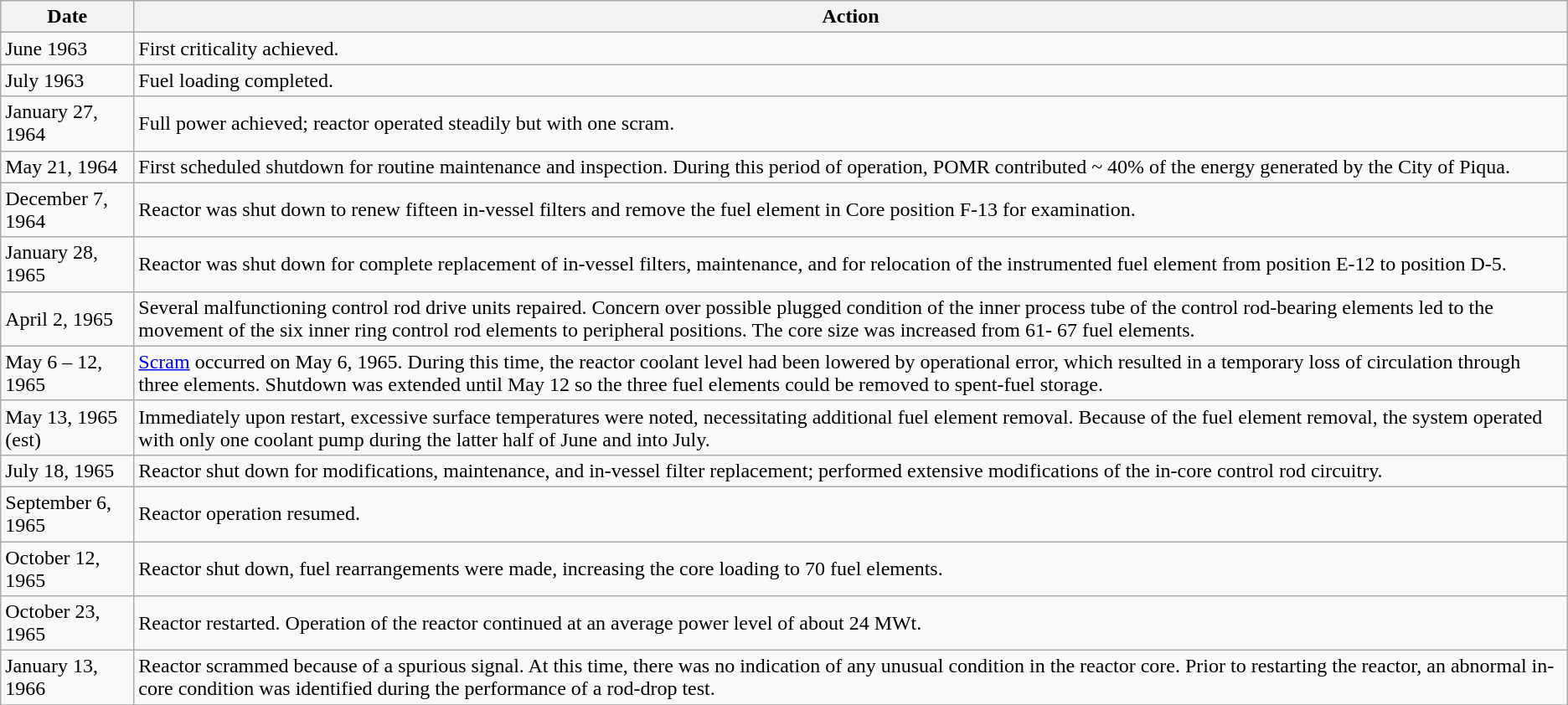<table class="wikitable">
<tr>
<th>Date</th>
<th>Action</th>
</tr>
<tr>
<td>June 1963</td>
<td>First criticality achieved.</td>
</tr>
<tr>
<td>July 1963</td>
<td>Fuel loading completed.</td>
</tr>
<tr>
<td>January 27, 1964</td>
<td>Full power achieved; reactor operated steadily but with one scram.</td>
</tr>
<tr>
<td>May 21, 1964</td>
<td>First scheduled shutdown for routine maintenance and inspection. During this period of operation, POMR contributed ~ 40% of the energy generated by the City of Piqua.</td>
</tr>
<tr>
<td>December 7, 1964</td>
<td>Reactor was shut down to renew fifteen in-vessel filters and remove the fuel element in Core position F-13 for examination.</td>
</tr>
<tr>
<td>January 28, 1965</td>
<td>Reactor was shut down for complete replacement of in-vessel filters, maintenance, and for relocation of the instrumented fuel element from position E-12 to position D-5.</td>
</tr>
<tr>
<td>April 2, 1965</td>
<td>Several malfunctioning control rod drive units repaired. Concern over possible plugged condition of the inner process tube of the control rod-bearing elements led to the movement of the six inner ring control rod elements to peripheral positions. The core size was increased from 61- 67 fuel elements.</td>
</tr>
<tr>
<td>May 6 – 12, 1965</td>
<td><a href='#'>Scram</a> occurred on May 6, 1965. During this time, the reactor coolant level had been lowered by operational error, which resulted in a temporary loss of circulation through three elements.  Shutdown was extended until May 12 so the three fuel elements could be removed to spent-fuel storage.</td>
</tr>
<tr>
<td>May 13, 1965 (est)</td>
<td>Immediately upon restart, excessive surface temperatures were noted, necessitating additional fuel element removal.  Because of the fuel element removal, the system operated with only one coolant pump during the latter half of June and into July.</td>
</tr>
<tr>
<td>July 18, 1965</td>
<td>Reactor shut down for modifications, maintenance, and in-vessel filter replacement; performed extensive modifications of the in-core control rod circuitry.</td>
</tr>
<tr>
<td>September 6, 1965</td>
<td>Reactor operation resumed.</td>
</tr>
<tr>
<td>October 12, 1965</td>
<td>Reactor shut down, fuel rearrangements were made, increasing the core loading to 70 fuel elements.</td>
</tr>
<tr>
<td>October 23, 1965</td>
<td>Reactor restarted. Operation of the reactor continued at an average power level of about 24 MWt.</td>
</tr>
<tr>
<td>January 13, 1966</td>
<td>Reactor scrammed because of a spurious signal. At this time, there was no indication of any unusual condition in the reactor core. Prior to restarting the reactor, an abnormal in-core condition was identified during the performance of a rod-drop test.</td>
</tr>
<tr>
</tr>
</table>
